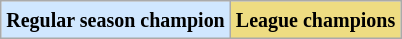<table class="wikitable" border="1">
<tr>
<td bgcolor="#D0E7FF"><small><strong>Regular season champion</strong> </small></td>
<td bgcolor="#EEDC82"><small><strong>League champions</strong> </small></td>
</tr>
</table>
